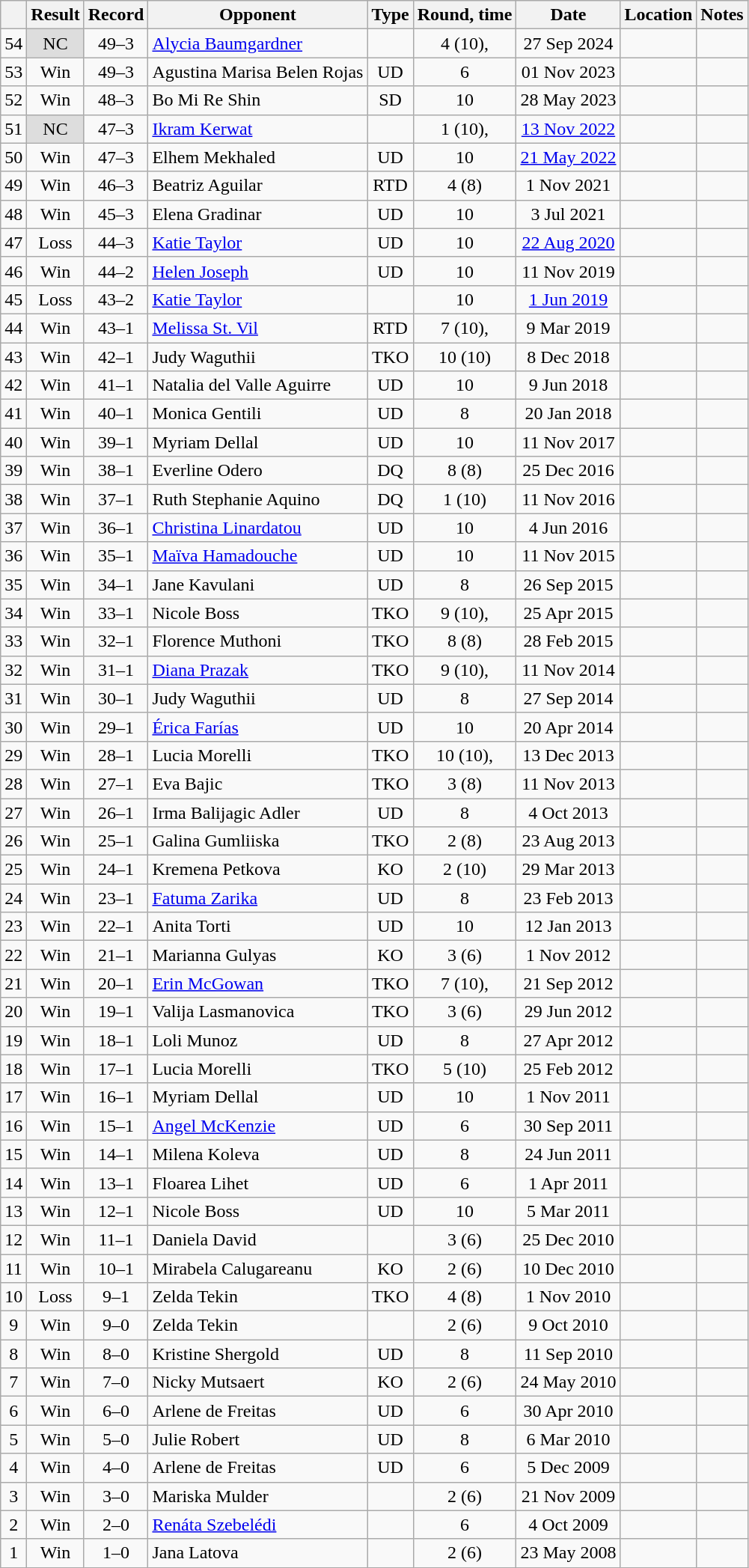<table class="wikitable" style="text-align:center">
<tr>
<th></th>
<th>Result</th>
<th>Record</th>
<th>Opponent</th>
<th>Type</th>
<th>Round, time</th>
<th>Date</th>
<th>Location</th>
<th>Notes</th>
</tr>
<tr>
<td>54</td>
<td style="background:#DDD">NC</td>
<td>49–3 </td>
<td align=left><a href='#'>Alycia Baumgardner</a></td>
<td></td>
<td>4 (10), </td>
<td>27 Sep 2024</td>
<td style="text-align:left;"></td>
<td align=left></td>
</tr>
<tr>
<td>53</td>
<td>Win</td>
<td>49–3 </td>
<td style="text-align:left;">Agustina Marisa Belen Rojas</td>
<td>UD</td>
<td>6</td>
<td>01 Nov 2023</td>
<td style="text-align:left;"></td>
<td align=left></td>
</tr>
<tr>
<td>52</td>
<td>Win</td>
<td>48–3 </td>
<td style="text-align:left;">Bo Mi Re Shin</td>
<td>SD</td>
<td>10</td>
<td>28 May 2023</td>
<td style="text-align:left;"></td>
<td align=left></td>
</tr>
<tr>
<td>51</td>
<td style="background:#DDD">NC</td>
<td>47–3 </td>
<td align=left><a href='#'>Ikram Kerwat</a></td>
<td></td>
<td>1 (10), </td>
<td><a href='#'>13 Nov 2022</a></td>
<td align=left></td>
<td align=left></td>
</tr>
<tr>
<td>50</td>
<td>Win</td>
<td>47–3</td>
<td align=left>Elhem Mekhaled</td>
<td>UD</td>
<td>10</td>
<td><a href='#'>21 May 2022</a></td>
<td align=left></td>
<td align=left></td>
</tr>
<tr>
<td>49</td>
<td>Win</td>
<td>46–3</td>
<td align=left>Beatriz Aguilar</td>
<td>RTD</td>
<td>4 (8)</td>
<td>1 Nov 2021</td>
<td align=left></td>
<td align=left></td>
</tr>
<tr>
<td>48</td>
<td>Win</td>
<td>45–3</td>
<td align=left>Elena Gradinar</td>
<td>UD</td>
<td>10</td>
<td>3 Jul 2021</td>
<td align=left></td>
<td align=left></td>
</tr>
<tr>
<td>47</td>
<td>Loss</td>
<td>44–3</td>
<td align=left><a href='#'>Katie Taylor</a></td>
<td>UD</td>
<td>10</td>
<td><a href='#'>22 Aug 2020</a></td>
<td align=left></td>
<td align=left></td>
</tr>
<tr>
<td>46</td>
<td>Win</td>
<td>44–2</td>
<td align=left><a href='#'>Helen Joseph</a></td>
<td>UD</td>
<td>10</td>
<td>11 Nov 2019</td>
<td align=left></td>
<td align=left></td>
</tr>
<tr>
<td>45</td>
<td>Loss</td>
<td>43–2</td>
<td align=left><a href='#'>Katie Taylor</a></td>
<td></td>
<td>10</td>
<td><a href='#'>1 Jun 2019</a></td>
<td align=left></td>
<td align=left></td>
</tr>
<tr>
<td>44</td>
<td>Win</td>
<td>43–1</td>
<td align=left><a href='#'>Melissa St. Vil</a></td>
<td>RTD</td>
<td>7 (10), </td>
<td>9 Mar 2019</td>
<td align=left></td>
<td align=left></td>
</tr>
<tr>
<td>43</td>
<td>Win</td>
<td>42–1</td>
<td align=left>Judy Waguthii</td>
<td>TKO</td>
<td>10 (10)</td>
<td>8 Dec 2018</td>
<td align=left></td>
<td align=left></td>
</tr>
<tr>
<td>42</td>
<td>Win</td>
<td>41–1</td>
<td align=left>Natalia del Valle Aguirre</td>
<td>UD</td>
<td>10</td>
<td>9 Jun 2018</td>
<td align=left></td>
<td align=left></td>
</tr>
<tr>
<td>41</td>
<td>Win</td>
<td>40–1</td>
<td align=left>Monica Gentili</td>
<td>UD</td>
<td>8</td>
<td>20 Jan 2018</td>
<td align=left></td>
<td></td>
</tr>
<tr>
<td>40</td>
<td>Win</td>
<td>39–1</td>
<td align=left>Myriam Dellal</td>
<td>UD</td>
<td>10</td>
<td>11 Nov 2017</td>
<td align=left></td>
<td align=left></td>
</tr>
<tr>
<td>39</td>
<td>Win</td>
<td>38–1</td>
<td align=left>Everline Odero</td>
<td>DQ</td>
<td>8 (8)</td>
<td>25 Dec 2016</td>
<td align=left></td>
<td></td>
</tr>
<tr>
<td>38</td>
<td>Win</td>
<td>37–1</td>
<td align=left>Ruth Stephanie Aquino</td>
<td>DQ</td>
<td>1 (10)</td>
<td>11 Nov 2016</td>
<td align=left></td>
<td align=left></td>
</tr>
<tr>
<td>37</td>
<td>Win</td>
<td>36–1</td>
<td align=left><a href='#'>Christina Linardatou</a></td>
<td>UD</td>
<td>10</td>
<td>4 Jun 2016</td>
<td align=left></td>
<td align=left></td>
</tr>
<tr>
<td>36</td>
<td>Win</td>
<td>35–1</td>
<td align=left><a href='#'>Maïva Hamadouche</a></td>
<td>UD</td>
<td>10</td>
<td>11 Nov 2015</td>
<td align=left></td>
<td align=left></td>
</tr>
<tr>
<td>35</td>
<td>Win</td>
<td>34–1</td>
<td align=left>Jane Kavulani</td>
<td>UD</td>
<td>8</td>
<td>26 Sep 2015</td>
<td align=left></td>
<td></td>
</tr>
<tr>
<td>34</td>
<td>Win</td>
<td>33–1</td>
<td align=left>Nicole Boss</td>
<td>TKO</td>
<td>9 (10), </td>
<td>25 Apr 2015</td>
<td align=left></td>
<td align=left></td>
</tr>
<tr>
<td>33</td>
<td>Win</td>
<td>32–1</td>
<td align=left>Florence Muthoni</td>
<td>TKO</td>
<td>8 (8)</td>
<td>28 Feb 2015</td>
<td align=left></td>
<td></td>
</tr>
<tr>
<td>32</td>
<td>Win</td>
<td>31–1</td>
<td align=left><a href='#'>Diana Prazak</a></td>
<td>TKO</td>
<td>9 (10), </td>
<td>11 Nov 2014</td>
<td align=left></td>
<td align=left></td>
</tr>
<tr>
<td>31</td>
<td>Win</td>
<td>30–1</td>
<td align=left>Judy Waguthii</td>
<td>UD</td>
<td>8</td>
<td>27 Sep 2014</td>
<td align=left></td>
<td></td>
</tr>
<tr>
<td>30</td>
<td>Win</td>
<td>29–1</td>
<td align=left><a href='#'>Érica Farías</a></td>
<td>UD</td>
<td>10</td>
<td>20 Apr 2014</td>
<td align=left></td>
<td align=left></td>
</tr>
<tr>
<td>29</td>
<td>Win</td>
<td>28–1</td>
<td align=left>Lucia Morelli</td>
<td>TKO</td>
<td>10 (10), </td>
<td>13 Dec 2013</td>
<td align=left></td>
<td align=left></td>
</tr>
<tr>
<td>28</td>
<td>Win</td>
<td>27–1</td>
<td align=left>Eva Bajic</td>
<td>TKO</td>
<td>3 (8)</td>
<td>11 Nov 2013</td>
<td align=left></td>
<td></td>
</tr>
<tr>
<td>27</td>
<td>Win</td>
<td>26–1</td>
<td align=left>Irma Balijagic Adler</td>
<td>UD</td>
<td>8</td>
<td>4 Oct 2013</td>
<td align=left></td>
<td></td>
</tr>
<tr>
<td>26</td>
<td>Win</td>
<td>25–1</td>
<td align=left>Galina Gumliiska</td>
<td>TKO</td>
<td>2 (8)</td>
<td>23 Aug 2013</td>
<td align=left></td>
<td></td>
</tr>
<tr>
<td>25</td>
<td>Win</td>
<td>24–1</td>
<td align=left>Kremena Petkova</td>
<td>KO</td>
<td>2 (10)</td>
<td>29 Mar 2013</td>
<td align=left></td>
<td></td>
</tr>
<tr>
<td>24</td>
<td>Win</td>
<td>23–1</td>
<td align=left><a href='#'>Fatuma Zarika</a></td>
<td>UD</td>
<td>8</td>
<td>23 Feb 2013</td>
<td align=left></td>
<td></td>
</tr>
<tr>
<td>23</td>
<td>Win</td>
<td>22–1</td>
<td align=left>Anita Torti</td>
<td>UD</td>
<td>10</td>
<td>12 Jan 2013</td>
<td align=left></td>
<td align=left></td>
</tr>
<tr>
<td>22</td>
<td>Win</td>
<td>21–1</td>
<td align=left>Marianna Gulyas</td>
<td>KO</td>
<td>3 (6)</td>
<td>1 Nov 2012</td>
<td align=left></td>
<td></td>
</tr>
<tr>
<td>21</td>
<td>Win</td>
<td>20–1</td>
<td align=left><a href='#'>Erin McGowan</a></td>
<td>TKO</td>
<td>7 (10), </td>
<td>21 Sep 2012</td>
<td align=left></td>
<td align=left></td>
</tr>
<tr>
<td>20</td>
<td>Win</td>
<td>19–1</td>
<td align=left>Valija Lasmanovica</td>
<td>TKO</td>
<td>3 (6)</td>
<td>29 Jun 2012</td>
<td align=left></td>
<td></td>
</tr>
<tr>
<td>19</td>
<td>Win</td>
<td>18–1</td>
<td align=left>Loli Munoz</td>
<td>UD</td>
<td>8</td>
<td>27 Apr 2012</td>
<td align=left></td>
<td></td>
</tr>
<tr>
<td>18</td>
<td>Win</td>
<td>17–1</td>
<td align=left>Lucia Morelli</td>
<td>TKO</td>
<td>5 (10)</td>
<td>25 Feb 2012</td>
<td align=left></td>
<td align=left></td>
</tr>
<tr>
<td>17</td>
<td>Win</td>
<td>16–1</td>
<td align=left>Myriam Dellal</td>
<td>UD</td>
<td>10</td>
<td>1 Nov 2011</td>
<td align=left></td>
<td align=left></td>
</tr>
<tr>
<td>16</td>
<td>Win</td>
<td>15–1</td>
<td align=left><a href='#'>Angel McKenzie</a></td>
<td>UD</td>
<td>6</td>
<td>30 Sep 2011</td>
<td align=left></td>
<td></td>
</tr>
<tr>
<td>15</td>
<td>Win</td>
<td>14–1</td>
<td align=left>Milena Koleva</td>
<td>UD</td>
<td>8</td>
<td>24 Jun 2011</td>
<td align=left></td>
<td></td>
</tr>
<tr>
<td>14</td>
<td>Win</td>
<td>13–1</td>
<td align=left>Floarea Lihet</td>
<td>UD</td>
<td>6</td>
<td>1 Apr 2011</td>
<td align=left></td>
<td></td>
</tr>
<tr>
<td>13</td>
<td>Win</td>
<td>12–1</td>
<td align=left>Nicole Boss</td>
<td>UD</td>
<td>10</td>
<td>5 Mar 2011</td>
<td align=left></td>
<td align=left></td>
</tr>
<tr>
<td>12</td>
<td>Win</td>
<td>11–1</td>
<td align=left>Daniela David</td>
<td></td>
<td>3 (6)</td>
<td>25 Dec 2010</td>
<td align=left></td>
<td></td>
</tr>
<tr>
<td>11</td>
<td>Win</td>
<td>10–1</td>
<td align=left>Mirabela Calugareanu</td>
<td>KO</td>
<td>2 (6)</td>
<td>10 Dec 2010</td>
<td align=left></td>
<td></td>
</tr>
<tr>
<td>10</td>
<td>Loss</td>
<td>9–1</td>
<td align=left>Zelda Tekin</td>
<td>TKO</td>
<td>4 (8)</td>
<td>1 Nov 2010</td>
<td align=left></td>
<td></td>
</tr>
<tr>
<td>9</td>
<td>Win</td>
<td>9–0</td>
<td align=left>Zelda Tekin</td>
<td></td>
<td>2 (6)</td>
<td>9 Oct 2010</td>
<td align=left></td>
<td></td>
</tr>
<tr>
<td>8</td>
<td>Win</td>
<td>8–0</td>
<td align=left>Kristine Shergold</td>
<td>UD</td>
<td>8</td>
<td>11 Sep 2010</td>
<td align=left></td>
<td></td>
</tr>
<tr>
<td>7</td>
<td>Win</td>
<td>7–0</td>
<td align=left>Nicky Mutsaert</td>
<td>KO</td>
<td>2 (6)</td>
<td>24 May 2010</td>
<td align=left></td>
<td></td>
</tr>
<tr>
<td>6</td>
<td>Win</td>
<td>6–0</td>
<td align=left>Arlene de Freitas</td>
<td>UD</td>
<td>6</td>
<td>30 Apr 2010</td>
<td align=left></td>
<td></td>
</tr>
<tr>
<td>5</td>
<td>Win</td>
<td>5–0</td>
<td align=left>Julie Robert</td>
<td>UD</td>
<td>8</td>
<td>6 Mar 2010</td>
<td align=left></td>
<td></td>
</tr>
<tr>
<td>4</td>
<td>Win</td>
<td>4–0</td>
<td align=left>Arlene de Freitas</td>
<td>UD</td>
<td>6</td>
<td>5 Dec 2009</td>
<td align=left></td>
<td></td>
</tr>
<tr>
<td>3</td>
<td>Win</td>
<td>3–0</td>
<td align=left>Mariska Mulder</td>
<td></td>
<td>2 (6)</td>
<td>21 Nov 2009</td>
<td align=left></td>
<td align=left></td>
</tr>
<tr>
<td>2</td>
<td>Win</td>
<td>2–0</td>
<td align=left><a href='#'>Renáta Szebelédi</a></td>
<td></td>
<td>6</td>
<td>4 Oct 2009</td>
<td align=left></td>
<td></td>
</tr>
<tr>
<td>1</td>
<td>Win</td>
<td>1–0</td>
<td align=left>Jana Latova</td>
<td></td>
<td>2 (6)</td>
<td>23 May 2008</td>
<td align=left></td>
<td></td>
</tr>
</table>
